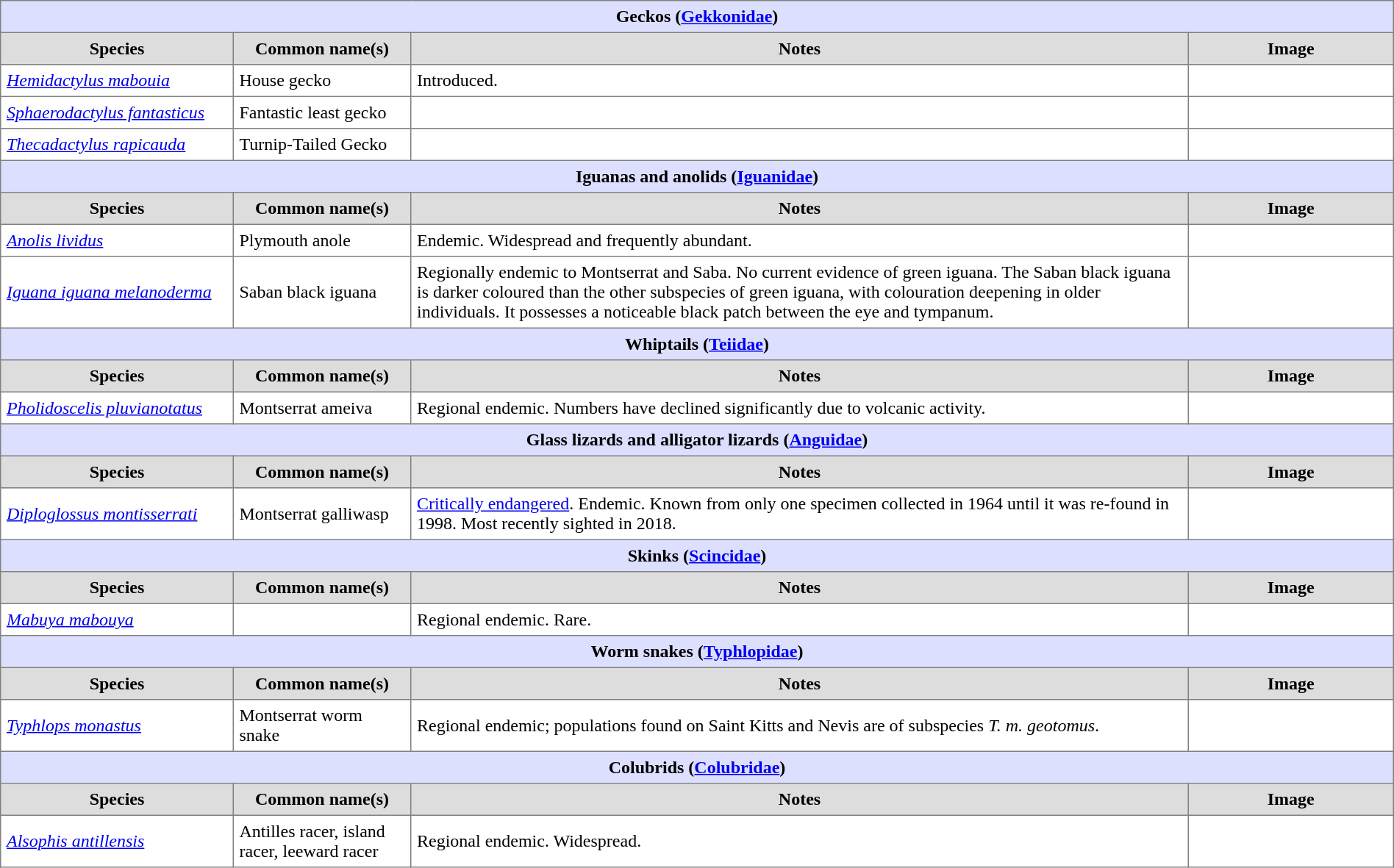<table border=1 style="border-collapse:collapse;" cellpadding=5 width=100%>
<tr>
<th colspan=4 bgcolor=#DDDFFF>Geckos (<a href='#'>Gekkonidae</a>)</th>
</tr>
<tr bgcolor=#DDDDDD align=center>
<th width=200px>Species</th>
<th width=150px>Common name(s)</th>
<th>Notes</th>
<th width=175px>Image</th>
</tr>
<tr>
<td><em><a href='#'>Hemidactylus mabouia</a></em></td>
<td>House gecko</td>
<td>Introduced.</td>
<td></td>
</tr>
<tr>
<td><em><a href='#'>Sphaerodactylus fantasticus</a></em></td>
<td>Fantastic least gecko</td>
<td></td>
<td align=center></td>
</tr>
<tr>
<td><em><a href='#'>Thecadactylus rapicauda</a></em></td>
<td>Turnip-Tailed Gecko</td>
<td></td>
<td></td>
</tr>
<tr>
<th colspan=4 bgcolor=#DDDFFF>Iguanas and anolids (<a href='#'>Iguanidae</a>)</th>
</tr>
<tr bgcolor=#DDDDDD align=center>
<th width=200px>Species</th>
<th width=150px>Common name(s)</th>
<th>Notes</th>
<th width=175px>Image</th>
</tr>
<tr>
<td><em><a href='#'>Anolis lividus</a></em></td>
<td>Plymouth anole</td>
<td>Endemic. Widespread and frequently abundant.</td>
<td></td>
</tr>
<tr>
<td><em><a href='#'>Iguana iguana melanoderma</a></em></td>
<td>Saban black iguana</td>
<td>Regionally endemic to Montserrat and Saba. No current evidence of green iguana. The Saban black iguana is darker coloured than the other subspecies of green iguana, with colouration deepening in older individuals. It possesses a noticeable black patch between the eye and tympanum.</td>
<td></td>
</tr>
<tr>
<th colspan=4 bgcolor=#DDDFFF>Whiptails (<a href='#'>Teiidae</a>)</th>
</tr>
<tr bgcolor=#DDDDDD align=center>
<th width=200px>Species</th>
<th width=150px>Common name(s)</th>
<th>Notes</th>
<th width=175px>Image</th>
</tr>
<tr>
<td><em><a href='#'>Pholidoscelis pluvianotatus</a></em></td>
<td>Montserrat ameiva</td>
<td>Regional endemic. Numbers have declined significantly due to volcanic activity.</td>
<td></td>
</tr>
<tr>
<th colspan=4 bgcolor=#DDDFFF>Glass lizards and alligator lizards (<a href='#'>Anguidae</a>)</th>
</tr>
<tr bgcolor=#DDDDDD align=center>
<th width=200px>Species</th>
<th width=150px>Common name(s)</th>
<th>Notes</th>
<th width=175px>Image</th>
</tr>
<tr>
<td><em><a href='#'>Diploglossus montisserrati</a></em></td>
<td>Montserrat galliwasp</td>
<td><a href='#'>Critically endangered</a>. Endemic. Known from only one specimen collected in 1964 until it was re-found in 1998. Most recently sighted in 2018.</td>
<td></td>
</tr>
<tr>
<th colspan=4 bgcolor=#DDDFFF>Skinks (<a href='#'>Scincidae</a>)</th>
</tr>
<tr bgcolor=#DDDDDD align=center>
<th width=200px>Species</th>
<th width=150px>Common name(s)</th>
<th>Notes</th>
<th width=175px>Image</th>
</tr>
<tr>
<td><em><a href='#'>Mabuya mabouya</a></em></td>
<td></td>
<td>Regional endemic. Rare.</td>
<td></td>
</tr>
<tr>
<th colspan=4 bgcolor=#DDDFFF>Worm snakes (<a href='#'>Typhlopidae</a>)</th>
</tr>
<tr bgcolor=#DDDDDD align=center>
<th width=200px>Species</th>
<th width=150px>Common name(s)</th>
<th>Notes</th>
<th width=175px>Image</th>
</tr>
<tr>
<td><em><a href='#'>Typhlops monastus</a></em></td>
<td>Montserrat worm snake</td>
<td>Regional endemic; populations found on Saint Kitts and Nevis are of subspecies <em>T. m. geotomus</em>.</td>
<td></td>
</tr>
<tr>
<th colspan=4 bgcolor=#DDDFFF>Colubrids (<a href='#'>Colubridae</a>)</th>
</tr>
<tr bgcolor=#DDDDDD align=center>
<th width=200px>Species</th>
<th width=150px>Common name(s)</th>
<th>Notes</th>
<th width=175px>Image</th>
</tr>
<tr>
<td><em><a href='#'>Alsophis antillensis</a></em></td>
<td>Antilles racer, island racer, leeward racer</td>
<td>Regional endemic. Widespread.</td>
<td></td>
</tr>
</table>
